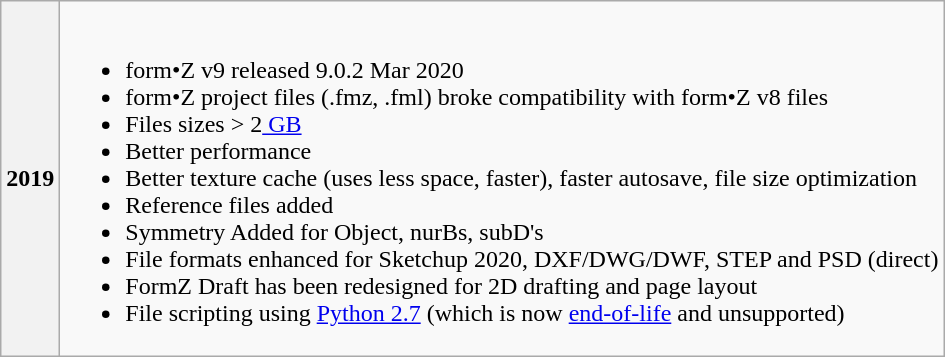<table class="wikitable">
<tr>
<th>2019</th>
<td><br><ul><li>form•Z v9 released 9.0.2 Mar 2020</li><li>form•Z project files (.fmz, .fml) broke compatibility with form•Z v8 files</li><li>Files sizes > 2<a href='#'> GB</a></li><li>Better performance</li><li>Better texture cache (uses less space, faster), faster autosave, file size optimization</li><li>Reference files added</li><li>Symmetry Added for Object, nurBs, subD's</li><li>File formats enhanced for Sketchup 2020, DXF/DWG/DWF, STEP and PSD (direct)</li><li>FormZ Draft has been redesigned for 2D drafting and page layout</li><li>File scripting using <a href='#'>Python 2.7</a> (which is now <a href='#'>end-of-life</a> and unsupported)</li></ul></td>
</tr>
</table>
